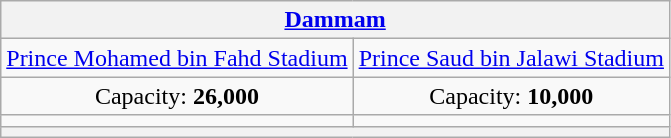<table class="wikitable" style="text-align:center">
<tr>
<th colspan=2><a href='#'>Dammam</a></th>
</tr>
<tr>
<td><a href='#'>Prince Mohamed bin Fahd Stadium</a></td>
<td><a href='#'>Prince Saud bin Jalawi Stadium</a></td>
</tr>
<tr>
<td>Capacity: <strong>26,000</strong></td>
<td>Capacity: <strong>10,000</strong></td>
</tr>
<tr>
<td></td>
<td></td>
</tr>
<tr>
<th colspan="2"></th>
</tr>
</table>
